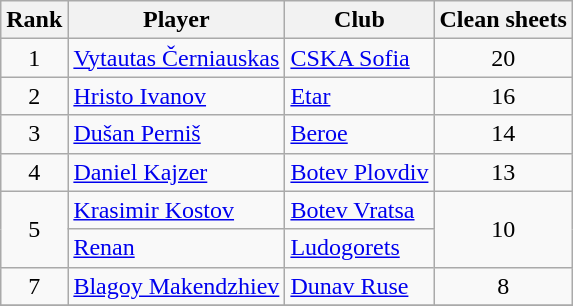<table class="wikitable" style="text-align:center">
<tr>
<th>Rank</th>
<th>Player</th>
<th>Club</th>
<th>Clean sheets</th>
</tr>
<tr>
<td rowspan=1>1</td>
<td align="left"> <a href='#'>Vytautas Černiauskas</a></td>
<td align="left"><a href='#'>CSKA Sofia</a></td>
<td rowspan=1>20</td>
</tr>
<tr>
<td rowspan=1>2</td>
<td align="left"> <a href='#'>Hristo Ivanov</a></td>
<td align="left"><a href='#'>Etar</a></td>
<td rowspan=1>16</td>
</tr>
<tr>
<td rowspan=1>3</td>
<td align="left"> <a href='#'>Dušan Perniš</a></td>
<td align="left"><a href='#'>Beroe</a></td>
<td rowspan=1>14</td>
</tr>
<tr>
<td rowspan=1>4</td>
<td align="left"> <a href='#'>Daniel Kajzer</a></td>
<td align="left"><a href='#'>Botev Plovdiv</a></td>
<td rowspan=1>13</td>
</tr>
<tr>
<td rowspan=2>5</td>
<td align="left"> <a href='#'>Krasimir Kostov</a></td>
<td align="left"><a href='#'>Botev Vratsa</a></td>
<td rowspan=2>10</td>
</tr>
<tr>
<td align="left"> <a href='#'>Renan</a></td>
<td align="left"><a href='#'>Ludogorets</a></td>
</tr>
<tr>
<td rowspan=1>7</td>
<td align="left"> <a href='#'>Blagoy Makendzhiev</a></td>
<td align="left"><a href='#'>Dunav Ruse</a></td>
<td rowspan=1>8</td>
</tr>
<tr>
</tr>
</table>
